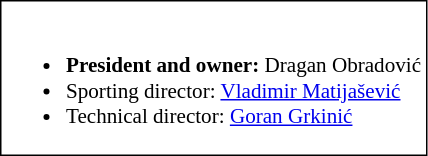<table class="toccolours" style="border: #000 solid 1px; background: #fff; font-size: 88%">
<tr>
<td><br><ul><li><strong>President and owner:</strong> Dragan Obradović</li><li>Sporting director: <a href='#'>Vladimir Matijašević</a></li><li>Technical director: <a href='#'>Goran Grkinić</a></li></ul></td>
</tr>
</table>
